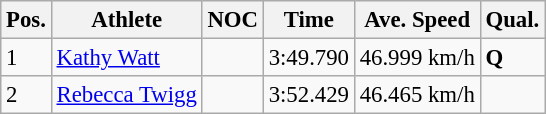<table class="wikitable" style="font-size:95%;">
<tr>
<th>Pos.</th>
<th>Athlete</th>
<th>NOC</th>
<th>Time</th>
<th>Ave. Speed</th>
<th>Qual.</th>
</tr>
<tr>
<td>1</td>
<td><a href='#'>Kathy Watt</a></td>
<td></td>
<td>3:49.790</td>
<td>46.999 km/h</td>
<td><strong>Q</strong></td>
</tr>
<tr>
<td>2</td>
<td><a href='#'>Rebecca Twigg</a></td>
<td></td>
<td>3:52.429</td>
<td>46.465 km/h</td>
<td></td>
</tr>
</table>
